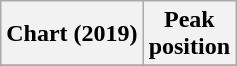<table class="wikitable sortable plainrowheaders" style="text-align:center">
<tr>
<th scope="col">Chart (2019)</th>
<th scope="col">Peak<br>position</th>
</tr>
<tr>
</tr>
</table>
